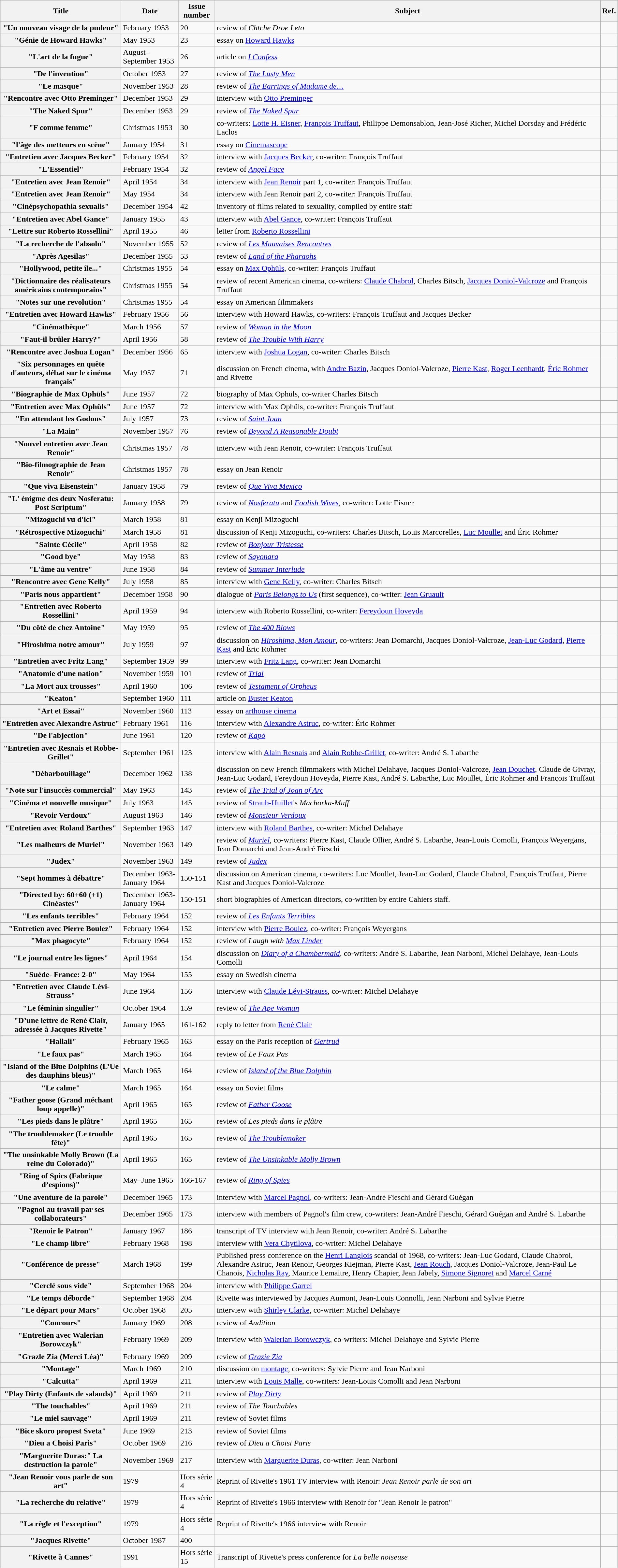<table class="wikitable plainrowheaders sortable" style="width:100%;">
<tr>
<th scope="col">Title</th>
<th scope="col">Date</th>
<th scope="col">Issue number</th>
<th scope="col">Subject</th>
<th scope="col" class="unsortable">Ref.</th>
</tr>
<tr>
<th scope="row">"Un nouveau visage de la pudeur"</th>
<td>February 1953</td>
<td>20</td>
<td>review of <em>Chtche Droe Leto</em></td>
<td></td>
</tr>
<tr>
<th scope="row">"Génie de Howard Hawks"</th>
<td>May 1953</td>
<td>23</td>
<td>essay on <a href='#'>Howard Hawks</a></td>
<td></td>
</tr>
<tr>
<th scope="row">"L'art de la fugue"</th>
<td>August–September 1953</td>
<td>26</td>
<td>article on <em><a href='#'>I Confess</a></em></td>
<td></td>
</tr>
<tr>
<th scope="row">"De l'invention"</th>
<td>October 1953</td>
<td>27</td>
<td>review of <em><a href='#'>The Lusty Men</a></em></td>
<td></td>
</tr>
<tr>
<th scope="row">"Le masque"</th>
<td>November 1953</td>
<td>28</td>
<td>review of <em><a href='#'>The Earrings of Madame de…</a></em></td>
<td></td>
</tr>
<tr>
<th scope="row">"Rencontre avec Otto Preminger"</th>
<td>December 1953</td>
<td>29</td>
<td>interview with <a href='#'>Otto Preminger</a></td>
<td></td>
</tr>
<tr>
<th scope="row">"The Naked Spur"</th>
<td>December 1953</td>
<td>29</td>
<td>review of <em><a href='#'>The Naked Spur</a></em></td>
<td></td>
</tr>
<tr>
<th scope="row">"F comme femme"</th>
<td>Christmas 1953</td>
<td>30</td>
<td>co-writers: <a href='#'>Lotte H. Eisner</a>, <a href='#'>François Truffaut</a>, Philippe Demonsablon, Jean-José Richer, Michel Dorsday and Frédéric Laclos</td>
<td></td>
</tr>
<tr>
<th scope="row">"l'âge des metteurs en scène"</th>
<td>January 1954</td>
<td>31</td>
<td>essay on <a href='#'>Cinemascope</a></td>
<td></td>
</tr>
<tr>
<th scope="row">"Entretien avec Jacques Becker"</th>
<td>February 1954</td>
<td>32</td>
<td>interview with <a href='#'>Jacques Becker</a>, co-writer: François Truffaut</td>
<td></td>
</tr>
<tr>
<th scope="row">"L'Essentiel"</th>
<td>February 1954</td>
<td>32</td>
<td>review of <em><a href='#'>Angel Face</a></em></td>
<td></td>
</tr>
<tr>
<th scope="row">"Entretien avec Jean Renoir"</th>
<td>April 1954</td>
<td>34</td>
<td>interview with <a href='#'>Jean Renoir</a> part 1, co-writer: François Truffaut</td>
<td></td>
</tr>
<tr>
<th scope="row">"Entretien avec Jean Renoir"</th>
<td>May 1954</td>
<td>34</td>
<td>interview with Jean Renoir part 2, co-writer: François Truffaut</td>
<td></td>
</tr>
<tr>
<th scope="row">"Cinépsychopathia sexualis"</th>
<td>December 1954</td>
<td>42</td>
<td>inventory of films related to sexuality, compiled by entire staff</td>
<td></td>
</tr>
<tr>
<th scope="row">"Entretien avec Abel Gance"</th>
<td>January 1955</td>
<td>43</td>
<td>interview with <a href='#'>Abel Gance</a>, co-writer: François Truffaut</td>
<td></td>
</tr>
<tr>
<th scope="row">"Lettre sur Roberto Rossellini"</th>
<td>April 1955</td>
<td>46</td>
<td>letter from <a href='#'>Roberto Rossellini</a></td>
<td></td>
</tr>
<tr>
<th scope="row">"La recherche de l'absolu"</th>
<td>November 1955</td>
<td>52</td>
<td>review of <em><a href='#'>Les Mauvaises Rencontres</a></em></td>
<td></td>
</tr>
<tr>
<th scope="row">"Après Agesilas"</th>
<td>December 1955</td>
<td>53</td>
<td>review of <em><a href='#'>Land of the Pharaohs</a></em></td>
<td></td>
</tr>
<tr>
<th scope="row">"Hollywood, petite île..."</th>
<td>Christmas 1955</td>
<td>54</td>
<td>essay on <a href='#'>Max Ophüls</a>, co-writer: François Truffaut</td>
<td></td>
</tr>
<tr>
<th scope="row">"Dictionnaire des réalisateurs américains contemporains"</th>
<td>Christmas 1955</td>
<td>54</td>
<td>review of recent American cinema, co-writers: <a href='#'>Claude Chabrol</a>, Charles Bitsch, <a href='#'>Jacques Doniol-Valcroze</a> and François Truffaut</td>
<td></td>
</tr>
<tr>
<th scope="row">"Notes sur une revolution"</th>
<td>Christmas 1955</td>
<td>54</td>
<td>essay on American filmmakers</td>
<td></td>
</tr>
<tr>
<th scope="row">"Entretien avec Howard Hawks"</th>
<td>February 1956</td>
<td>56</td>
<td>interview with Howard Hawks, co-writers: François Truffaut and Jacques Becker</td>
<td></td>
</tr>
<tr>
<th scope="row">"Cinémathèque"</th>
<td>March 1956</td>
<td>57</td>
<td>review of <em><a href='#'>Woman in the Moon</a></em></td>
<td></td>
</tr>
<tr>
<th scope="row">"Faut-il brûler Harry?"</th>
<td>April 1956</td>
<td>58</td>
<td>review of <em><a href='#'>The Trouble With Harry</a></em></td>
<td></td>
</tr>
<tr>
<th scope="row">"Rencontre avec Joshua Logan"</th>
<td>December 1956</td>
<td>65</td>
<td>interview with <a href='#'>Joshua Logan</a>, co-writer: Charles Bitsch</td>
<td></td>
</tr>
<tr>
<th scope="row">"Six personnages en quête d'auteurs, débat sur le cinéma français"</th>
<td>May 1957</td>
<td>71</td>
<td>discussion on French cinema, with <a href='#'>Andre Bazin</a>, Jacques Doniol-Valcroze, <a href='#'>Pierre Kast</a>, <a href='#'>Roger Leenhardt</a>, <a href='#'>Éric Rohmer</a> and Rivette</td>
<td></td>
</tr>
<tr>
<th scope="row">"Biographie de Max Ophüls"</th>
<td>June 1957</td>
<td>72</td>
<td>biography of Max Ophüls, co-writer Charles Bitsch</td>
<td></td>
</tr>
<tr>
<th scope="row">"Entretien avec Max Ophüls"</th>
<td>June 1957</td>
<td>72</td>
<td>interview with Max Ophüls, co-writer: François Truffaut</td>
<td></td>
</tr>
<tr>
<th scope="row">"En attendant les Godons"</th>
<td>July 1957</td>
<td>73</td>
<td>review of <em><a href='#'>Saint Joan</a></em></td>
<td></td>
</tr>
<tr>
<th scope="row">"La Main"</th>
<td>November 1957</td>
<td>76</td>
<td>review of <em><a href='#'>Beyond A Reasonable Doubt</a></em></td>
<td></td>
</tr>
<tr>
<th scope="row">"Nouvel entretien avec Jean Renoir"</th>
<td>Christmas 1957</td>
<td>78</td>
<td>interview with Jean Renoir, co-writer: François Truffaut</td>
<td></td>
</tr>
<tr>
<th scope="row">"Bio-filmographie de Jean Renoir"</th>
<td>Christmas 1957</td>
<td>78</td>
<td>essay on Jean Renoir</td>
<td></td>
</tr>
<tr>
<th scope="row">"Que viva Eisenstein"</th>
<td>January 1958</td>
<td>79</td>
<td>review of <em><a href='#'>Que Viva Mexico</a></em></td>
<td></td>
</tr>
<tr>
<th scope="row">"L' énigme des deux Nosferatu: Post Scriptum"</th>
<td>January 1958</td>
<td>79</td>
<td>review of <em><a href='#'>Nosferatu</a></em> and <em><a href='#'>Foolish Wives</a></em>, co-writer: Lotte Eisner</td>
<td></td>
</tr>
<tr>
<th scope="row">"Mizoguchi vu d'ici"</th>
<td>March 1958</td>
<td>81</td>
<td>essay on Kenji Mizoguchi</td>
<td></td>
</tr>
<tr>
<th scope="row">"Rétrospective Mizoguchi"</th>
<td>March 1958</td>
<td>81</td>
<td>discussion of Kenji Mizoguchi, co-writers: Charles Bitsch, Louis Marcorelles, <a href='#'>Luc Moullet</a> and Éric Rohmer</td>
<td></td>
</tr>
<tr>
<th scope="row">"Sainte Cécile"</th>
<td>April 1958</td>
<td>82</td>
<td>review of <em><a href='#'>Bonjour Tristesse</a></em></td>
<td></td>
</tr>
<tr>
<th scope="row">"Good bye"</th>
<td>May 1958</td>
<td>83</td>
<td>review of <em><a href='#'>Sayonara</a></em></td>
<td></td>
</tr>
<tr>
<th scope="row">"L'âme au ventre"</th>
<td>June 1958</td>
<td>84</td>
<td>review of <em><a href='#'>Summer Interlude</a></em></td>
<td></td>
</tr>
<tr>
<th scope="row">"Rencontre avec Gene Kelly"</th>
<td>July 1958</td>
<td>85</td>
<td>interview with <a href='#'>Gene Kelly</a>, co-writer: Charles Bitsch</td>
<td></td>
</tr>
<tr>
<th scope="row">"Paris nous appartient"</th>
<td>December 1958</td>
<td>90</td>
<td>dialogue of <em><a href='#'>Paris Belongs to Us</a></em> (first sequence), co-writer: <a href='#'>Jean Gruault</a></td>
<td></td>
</tr>
<tr>
<th scope="row">"Entretien avec Roberto Rossellini"</th>
<td>April 1959</td>
<td>94</td>
<td>interview with Roberto Rossellini, co-writer: <a href='#'>Fereydoun Hoveyda</a></td>
<td></td>
</tr>
<tr>
<th scope="row">"Du côté de chez Antoine"</th>
<td>May 1959</td>
<td>95</td>
<td>review of <em><a href='#'>The 400 Blows</a></em></td>
<td></td>
</tr>
<tr>
<th scope="row">"Hiroshima notre amour"</th>
<td>July 1959</td>
<td>97</td>
<td>discussion on <em><a href='#'>Hiroshima, Mon Amour</a></em>, co-writers: Jean Domarchi, Jacques Doniol-Valcroze, <a href='#'>Jean-Luc Godard</a>, <a href='#'>Pierre Kast</a> and Éric Rohmer</td>
<td></td>
</tr>
<tr>
<th scope="row">"Entretien avec Fritz Lang"</th>
<td>September 1959</td>
<td>99</td>
<td>interview with <a href='#'>Fritz Lang</a>, co-writer: Jean Domarchi</td>
<td></td>
</tr>
<tr>
<th scope="row">"Anatomie d'une nation"</th>
<td>November 1959</td>
<td>101</td>
<td>review of <em><a href='#'>Trial</a></em></td>
<td></td>
</tr>
<tr>
<th scope="row">"La Mort aux trousses"</th>
<td>April 1960</td>
<td>106</td>
<td>review of <em><a href='#'>Testament of Orpheus</a></em></td>
<td></td>
</tr>
<tr>
<th scope="row">"Keaton"</th>
<td>September 1960</td>
<td>111</td>
<td>article on <a href='#'>Buster Keaton</a></td>
<td></td>
</tr>
<tr>
<th scope="row">"Art et Essai"</th>
<td>November 1960</td>
<td>113</td>
<td>essay on <a href='#'>arthouse cinema</a></td>
<td></td>
</tr>
<tr>
<th scope="row">"Entretien avec Alexandre Astruc"</th>
<td>February 1961</td>
<td>116</td>
<td>interview with <a href='#'>Alexandre Astruc</a>, co-writer: Éric Rohmer</td>
<td></td>
</tr>
<tr>
<th scope="row">"De l'abjection"</th>
<td>June 1961</td>
<td>120</td>
<td>review of <em><a href='#'>Kapò</a></em></td>
<td></td>
</tr>
<tr>
<th scope="row">"Entretien avec Resnais et Robbe-Grillet"</th>
<td>September 1961</td>
<td>123</td>
<td>interview with <a href='#'>Alain Resnais</a> and <a href='#'>Alain Robbe-Grillet</a>, co-writer: André S. Labarthe</td>
<td></td>
</tr>
<tr>
<th scope="row">"Débarbouillage"</th>
<td>December 1962</td>
<td>138</td>
<td>discussion on new French filmmakers with Michel Delahaye, Jacques Doniol-Valcroze, <a href='#'>Jean Douchet</a>, Claude de Givray, Jean-Luc Godard, Fereydoun Hoveyda, Pierre Kast, André S. Labarthe, Luc Moullet, Éric Rohmer and François Truffaut</td>
<td></td>
</tr>
<tr>
<th scope="row">"Note sur l'insuccès commercial"</th>
<td>May 1963</td>
<td>143</td>
<td>review of <em><a href='#'>The Trial of Joan of Arc</a></em></td>
<td></td>
</tr>
<tr>
<th scope="row">"Cinéma et nouvelle musique"</th>
<td>July 1963</td>
<td>145</td>
<td>review of <a href='#'>Straub-Huillet</a>'s <em>Machorka-Muff</em></td>
<td></td>
</tr>
<tr>
<th scope="row">"Revoir Verdoux"</th>
<td>August 1963</td>
<td>146</td>
<td>review of <em><a href='#'>Monsieur Verdoux</a></em></td>
<td></td>
</tr>
<tr>
<th scope="row">"Entretien avec Roland Barthes"</th>
<td>September 1963</td>
<td>147</td>
<td>interview with <a href='#'>Roland Barthes</a>, co-writer: Michel Delahaye</td>
<td></td>
</tr>
<tr>
<th scope="row">"Les malheurs de Muriel"</th>
<td>November 1963</td>
<td>149</td>
<td>review of <em><a href='#'>Muriel</a></em>, co-writers: Pierre Kast, Claude Ollier, André S. Labarthe, Jean-Louis Comolli, François Weyergans, Jean Domarchi and Jean-André Fieschi</td>
<td></td>
</tr>
<tr>
<th scope="row">"Judex"</th>
<td>November 1963</td>
<td>149</td>
<td>review of <em><a href='#'>Judex</a></em></td>
<td></td>
</tr>
<tr>
<th scope="row">"Sept hommes à débattre"</th>
<td>December 1963-January 1964</td>
<td>150-151</td>
<td>discussion on American cinema, co-writers: Luc Moullet, Jean-Luc Godard, Claude Chabrol, François Truffaut, Pierre Kast and Jacques Doniol-Valcroze</td>
<td></td>
</tr>
<tr>
<th scope="row">"Directed by: 60+60 (+1) Cinéastes"</th>
<td>December 1963-January 1964</td>
<td>150-151</td>
<td>short biographies of American directors, co-written by entire Cahiers staff.</td>
<td></td>
</tr>
<tr>
<th scope="row">"Les enfants terribles"</th>
<td>February 1964</td>
<td>152</td>
<td>review of <em><a href='#'>Les Enfants Terribles</a></em></td>
<td></td>
</tr>
<tr>
<th scope="row">"Entretien avec Pierre Boulez"</th>
<td>February 1964</td>
<td>152</td>
<td>interview with <a href='#'>Pierre Boulez</a>, co-writer: François Weyergans</td>
<td></td>
</tr>
<tr>
<th scope="row">"Max phagocyte"</th>
<td>February 1964</td>
<td>152</td>
<td>review of <em>Laugh with <a href='#'>Max Linder</a></em></td>
<td></td>
</tr>
<tr>
<th scope="row">"Le journal entre les lignes"</th>
<td>April 1964</td>
<td>154</td>
<td>discussion on <em><a href='#'>Diary of a Chambermaid</a></em>, co-writers: André S. Labarthe, Jean Narboni, Michel Delahaye, Jean-Louis Comolli</td>
<td></td>
</tr>
<tr>
<th scope="row">"Suède- France: 2-0"</th>
<td>May 1964</td>
<td>155</td>
<td>essay on Swedish cinema</td>
<td></td>
</tr>
<tr>
<th scope="row">"Entretien avec Claude Lévi-Strauss"</th>
<td>June 1964</td>
<td>156</td>
<td>interview with <a href='#'>Claude Lévi-Strauss</a>, co-writer: Michel Delahaye</td>
<td></td>
</tr>
<tr>
<th scope="row">"Le féminin singulier"</th>
<td>October 1964</td>
<td>159</td>
<td>review of <em><a href='#'>The Ape Woman</a></em></td>
<td></td>
</tr>
<tr>
<th scope="row">"D’une lettre de René Clair, adressée à Jacques Rivette"</th>
<td>January 1965</td>
<td>161-162</td>
<td>reply to letter from <a href='#'>René Clair</a></td>
<td></td>
</tr>
<tr>
<th scope="row">"Hallali"</th>
<td>February 1965</td>
<td>163</td>
<td>essay on the Paris reception of <em><a href='#'>Gertrud</a></em></td>
<td></td>
</tr>
<tr>
<th scope="row">"Le faux pas"</th>
<td>March 1965</td>
<td>164</td>
<td>review of <em>Le Faux Pas</em></td>
<td></td>
</tr>
<tr>
<th scope="row">"Island of the Blue Dolphins (L’Ue des dauphins bleus)"</th>
<td>March 1965</td>
<td>164</td>
<td>review of <em><a href='#'>Island of the Blue Dolphin</a></em></td>
<td></td>
</tr>
<tr>
<th scope="row">"Le calme"</th>
<td>March 1965</td>
<td>164</td>
<td>essay on Soviet films</td>
<td></td>
</tr>
<tr>
<th scope="row">"Father goose (Grand méchant loup appelle)"</th>
<td>April 1965</td>
<td>165</td>
<td>review of <em><a href='#'>Father Goose</a></em></td>
<td></td>
</tr>
<tr>
<th scope="row">"Les pieds dans le plâtre"</th>
<td>April 1965</td>
<td>165</td>
<td>review of <em>Les pieds dans le plâtre</em></td>
<td></td>
</tr>
<tr>
<th scope="row">"The troublemaker (Le trouble fête)"</th>
<td>April 1965</td>
<td>165</td>
<td>review of <em><a href='#'>The Troublemaker</a></em></td>
<td></td>
</tr>
<tr>
<th scope="row">"The unsinkable Molly Brown (La reine du Colorado)"</th>
<td>April 1965</td>
<td>165</td>
<td>review of <em><a href='#'>The Unsinkable Molly Brown</a></em></td>
<td></td>
</tr>
<tr>
<th scope="row">"Ring of Spics (Fabrique d’espions)"</th>
<td>May–June 1965</td>
<td>166-167</td>
<td>review of <em><a href='#'>Ring of Spies</a></em></td>
<td></td>
</tr>
<tr>
<th scope="row">"Une aventure de la parole"</th>
<td>December 1965</td>
<td>173</td>
<td>interview with <a href='#'>Marcel Pagnol</a>, co-writers: Jean-André Fieschi and Gérard Guégan</td>
<td></td>
</tr>
<tr>
<th scope="row">"Pagnol au travail par ses collaborateurs"</th>
<td>December 1965</td>
<td>173</td>
<td>interview with members of Pagnol's film crew, co-writers: Jean-André Fieschi, Gérard Guégan and André S. Labarthe</td>
<td></td>
</tr>
<tr>
<th scope="row">"Renoir le Patron"</th>
<td>January 1967</td>
<td>186</td>
<td>transcript of TV interview with Jean Renoir, co-writer: André S. Labarthe</td>
<td></td>
</tr>
<tr>
<th scope="row">"Le champ libre"</th>
<td>February 1968</td>
<td>198</td>
<td>Interview with <a href='#'>Vera Chytilova</a>, co-writer: Michel Delahaye</td>
<td></td>
</tr>
<tr>
<th scope="row">"Conférence de presse"</th>
<td>March 1968</td>
<td>199</td>
<td>Published press conference on the <a href='#'>Henri Langlois</a> scandal of 1968, co-writers: Jean-Luc Godard, Claude Chabrol, Alexandre Astruc, Jean Renoir, Georges Kiejman, Pierre Kast, <a href='#'>Jean Rouch</a>, Jacques Doniol-Valcroze, Jean-Paul Le Chanois, <a href='#'>Nicholas Ray</a>, Maurice Lemaitre, Henry Chapier, Jean Jabely, <a href='#'>Simone Signoret</a> and <a href='#'>Marcel Carné</a></td>
<td></td>
</tr>
<tr>
<th scope="row">"Cerclé sous vide"</th>
<td>September 1968</td>
<td>204</td>
<td>interview with <a href='#'>Philippe Garrel</a></td>
<td></td>
</tr>
<tr>
<th scope="row">"Le temps déborde"</th>
<td>September 1968</td>
<td>204</td>
<td>Rivette was interviewed by Jacques Aumont, Jean-Louis Connolli, Jean Narboni and Sylvie Pierre</td>
<td></td>
</tr>
<tr>
<th scope="row">"Le départ pour Mars"</th>
<td>October 1968</td>
<td>205</td>
<td>interview with <a href='#'>Shirley Clarke</a>, co-writer: Michel Delahaye</td>
<td></td>
</tr>
<tr>
<th scope="row">"Concours"</th>
<td>January 1969</td>
<td>208</td>
<td>review of <em>Audition</em></td>
<td></td>
</tr>
<tr>
<th scope="row">"Entretien avec Walerian Borowczyk"</th>
<td>February 1969</td>
<td>209</td>
<td>interview with <a href='#'>Walerian Borowczyk</a>, co-writers: Michel Delahaye and Sylvie Pierre</td>
<td></td>
</tr>
<tr>
<th scope="row">"Grazle Zia (Merci Léa)"</th>
<td>February 1969</td>
<td>209</td>
<td>review of <em><a href='#'>Grazie Zia</a></em></td>
<td></td>
</tr>
<tr>
<th scope="row">"Montage"</th>
<td>March 1969</td>
<td>210</td>
<td>discussion on <a href='#'>montage</a>, co-writers: Sylvie Pierre and Jean Narboni</td>
<td></td>
</tr>
<tr>
<th scope="row">"Calcutta"</th>
<td>April 1969</td>
<td>211</td>
<td>interview with <a href='#'>Louis Malle</a>, co-writers: Jean-Louis Comolli and Jean Narboni</td>
<td></td>
</tr>
<tr>
<th scope="row">"Play Dirty (Enfants de salauds)"</th>
<td>April 1969</td>
<td>211</td>
<td>review of <em><a href='#'>Play Dirty</a></em></td>
<td></td>
</tr>
<tr>
<th scope="row">"The touchables"</th>
<td>April 1969</td>
<td>211</td>
<td>review of <em>The Touchables</em></td>
<td></td>
</tr>
<tr>
<th scope="row">"Le miel sauvage"</th>
<td>April 1969</td>
<td>211</td>
<td>review of Soviet films</td>
<td></td>
</tr>
<tr>
<th scope="row">"Bice skoro propest Sveta"</th>
<td>June 1969</td>
<td>213</td>
<td>review of Soviet films</td>
<td></td>
</tr>
<tr>
<th scope="row">"Dieu a Choisi Paris"</th>
<td>October 1969</td>
<td>216</td>
<td>review of <em>Dieu a Choisi Paris</em></td>
<td></td>
</tr>
<tr>
<th scope="row">"Marguerite Duras:" La destruction la parole"</th>
<td>November 1969</td>
<td>217</td>
<td>interview with <a href='#'>Marguerite Duras</a>, co-writer: Jean Narboni</td>
<td></td>
</tr>
<tr>
<th scope="row">"Jean Renoir vous parle de son art"</th>
<td>1979</td>
<td>Hors série 4</td>
<td>Reprint of Rivette's 1961 TV interview with Renoir: <em>Jean Renoir parle de son art</em></td>
<td></td>
</tr>
<tr>
<th scope="row">"La recherche du relative"</th>
<td>1979</td>
<td>Hors série 4</td>
<td>Reprint of Rivette's 1966 interview with Renoir for "Jean Renoir le patron"</td>
<td></td>
</tr>
<tr>
<th scope="row">"La règle et l'exception"</th>
<td>1979</td>
<td>Hors série 4</td>
<td>Reprint of Rivette's 1966 interview with Renoir</td>
<td></td>
</tr>
<tr>
<th scope="row">"Jacques Rivette"</th>
<td>October 1987</td>
<td>400</td>
<td></td>
<td></td>
</tr>
<tr>
<th scope="row">"Rivette à Cannes"</th>
<td>1991</td>
<td>Hors série 15</td>
<td>Transcript of Rivette's press conference for <em>La belle noiseuse</em></td>
<td></td>
</tr>
<tr>
</tr>
</table>
